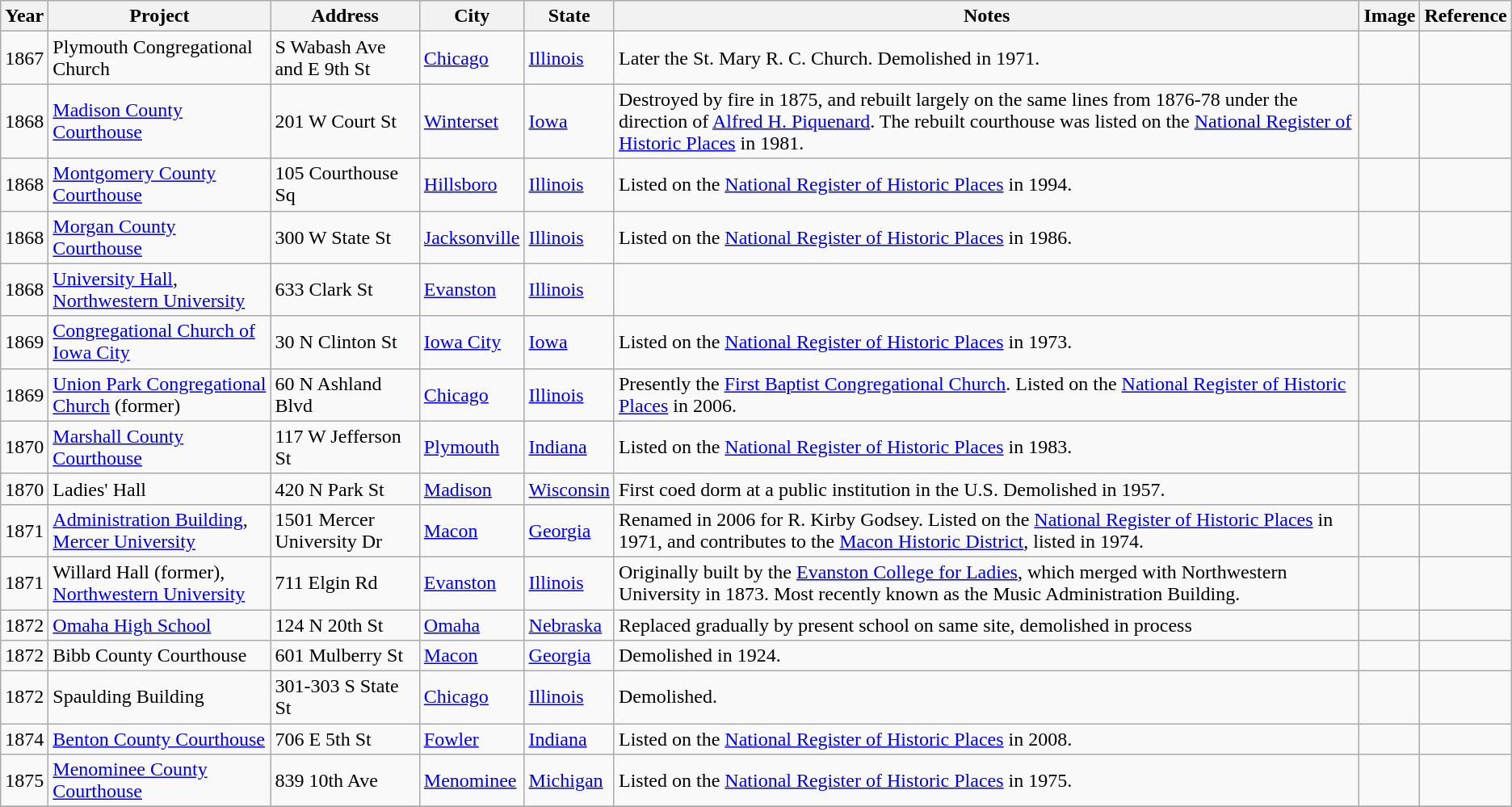<table class="wikitable sortable">
<tr>
<th>Year</th>
<th>Project</th>
<th>Address</th>
<th>City</th>
<th>State</th>
<th>Notes</th>
<th>Image</th>
<th>Reference</th>
</tr>
<tr>
<td>1867</td>
<td>Plymouth Congregational Church</td>
<td>S Wabash Ave and E 9th St</td>
<td><a href='#'>Chicago</a></td>
<td><a href='#'>Illinois</a></td>
<td>Later the St. Mary R. C. Church. Demolished in 1971.</td>
<td></td>
<td></td>
</tr>
<tr>
<td>1868</td>
<td><a href='#'>Madison County Courthouse</a></td>
<td>201 W Court St</td>
<td><a href='#'>Winterset</a></td>
<td><a href='#'>Iowa</a></td>
<td>Destroyed by fire in 1875, and rebuilt largely on the same lines from 1876-78 under the direction of <a href='#'>Alfred H. Piquenard</a>. The rebuilt courthouse was listed on the <a href='#'>National Register of Historic Places</a> in 1981.</td>
<td></td>
<td></td>
</tr>
<tr>
<td>1868</td>
<td><a href='#'>Montgomery County Courthouse</a></td>
<td>105 Courthouse Sq</td>
<td><a href='#'>Hillsboro</a></td>
<td><a href='#'>Illinois</a></td>
<td>Listed on the <a href='#'>National Register of Historic Places</a> in 1994.</td>
<td></td>
<td></td>
</tr>
<tr>
<td>1868</td>
<td><a href='#'>Morgan County Courthouse</a></td>
<td>300 W State St</td>
<td><a href='#'>Jacksonville</a></td>
<td><a href='#'>Illinois</a></td>
<td>Listed on the <a href='#'>National Register of Historic Places</a> in 1986.</td>
<td></td>
<td></td>
</tr>
<tr>
<td>1868</td>
<td><a href='#'>University Hall</a>,<br><a href='#'>Northwestern University</a></td>
<td>633 Clark St</td>
<td><a href='#'>Evanston</a></td>
<td><a href='#'>Illinois</a></td>
<td></td>
<td></td>
<td></td>
</tr>
<tr>
<td>1869</td>
<td><a href='#'>Congregational Church of Iowa City</a></td>
<td>30 N Clinton St</td>
<td><a href='#'>Iowa City</a></td>
<td><a href='#'>Iowa</a></td>
<td>Listed on the <a href='#'>National Register of Historic Places</a> in 1973.</td>
<td></td>
<td></td>
</tr>
<tr>
<td>1869</td>
<td><a href='#'>Union Park Congregational Church</a> (former)</td>
<td>60 N Ashland Blvd</td>
<td><a href='#'>Chicago</a></td>
<td><a href='#'>Illinois</a></td>
<td>Presently the <a href='#'>First Baptist Congregational Church</a>. Listed on the <a href='#'>National Register of Historic Places</a> in 2006.</td>
<td></td>
<td></td>
</tr>
<tr>
<td>1870</td>
<td><a href='#'>Marshall County Courthouse</a></td>
<td>117 W Jefferson St</td>
<td><a href='#'>Plymouth</a></td>
<td><a href='#'>Indiana</a></td>
<td>Listed on the <a href='#'>National Register of Historic Places</a> in 1983.</td>
<td></td>
<td></td>
</tr>
<tr>
<td>1870</td>
<td>Ladies' Hall</td>
<td>420 N Park St</td>
<td><a href='#'>Madison</a></td>
<td><a href='#'>Wisconsin</a></td>
<td>First coed dorm at a public institution in the U.S.  Demolished in 1957.</td>
<td></td>
<td></td>
</tr>
<tr>
<td>1871</td>
<td><a href='#'>Administration Building</a>,<br><a href='#'>Mercer University</a></td>
<td>1501 Mercer University Dr</td>
<td><a href='#'>Macon</a></td>
<td><a href='#'>Georgia</a></td>
<td>Renamed in 2006 for R. Kirby Godsey. Listed on the <a href='#'>National Register of Historic Places</a> in 1971, and contributes to the <a href='#'>Macon Historic District</a>, listed in 1974.</td>
<td></td>
<td></td>
</tr>
<tr>
<td>1871</td>
<td>Willard Hall (former),<br><a href='#'>Northwestern University</a></td>
<td>711 Elgin Rd</td>
<td><a href='#'>Evanston</a></td>
<td><a href='#'>Illinois</a></td>
<td>Originally built by the <a href='#'>Evanston College for Ladies</a>, which merged with Northwestern University in 1873. Most recently known as the Music Administration Building.</td>
<td></td>
<td></td>
</tr>
<tr>
<td>1872</td>
<td><a href='#'>Omaha High School</a></td>
<td>124 N 20th St</td>
<td><a href='#'>Omaha</a></td>
<td><a href='#'>Nebraska</a></td>
<td>Replaced gradually by present school on same site, demolished in process</td>
<td></td>
<td></td>
</tr>
<tr>
<td>1872</td>
<td>Bibb County Courthouse</td>
<td>601 Mulberry St</td>
<td><a href='#'>Macon</a></td>
<td><a href='#'>Georgia</a></td>
<td>Demolished in 1924.</td>
<td></td>
<td></td>
</tr>
<tr>
<td>1872</td>
<td>Spaulding Building</td>
<td>301-303 S State St</td>
<td><a href='#'>Chicago</a></td>
<td><a href='#'>Illinois</a></td>
<td>Demolished.</td>
<td></td>
<td></td>
</tr>
<tr>
<td>1874</td>
<td><a href='#'>Benton County Courthouse</a></td>
<td>706 E 5th St</td>
<td><a href='#'>Fowler</a></td>
<td><a href='#'>Indiana</a></td>
<td>Listed on the <a href='#'>National Register of Historic Places</a> in 2008.</td>
<td></td>
<td></td>
</tr>
<tr>
<td>1875</td>
<td><a href='#'>Menominee County Courthouse</a></td>
<td>839 10th Ave</td>
<td><a href='#'>Menominee</a></td>
<td><a href='#'>Michigan</a></td>
<td>Listed on the <a href='#'>National Register of Historic Places</a> in 1975.</td>
<td></td>
<td></td>
</tr>
<tr>
</tr>
</table>
